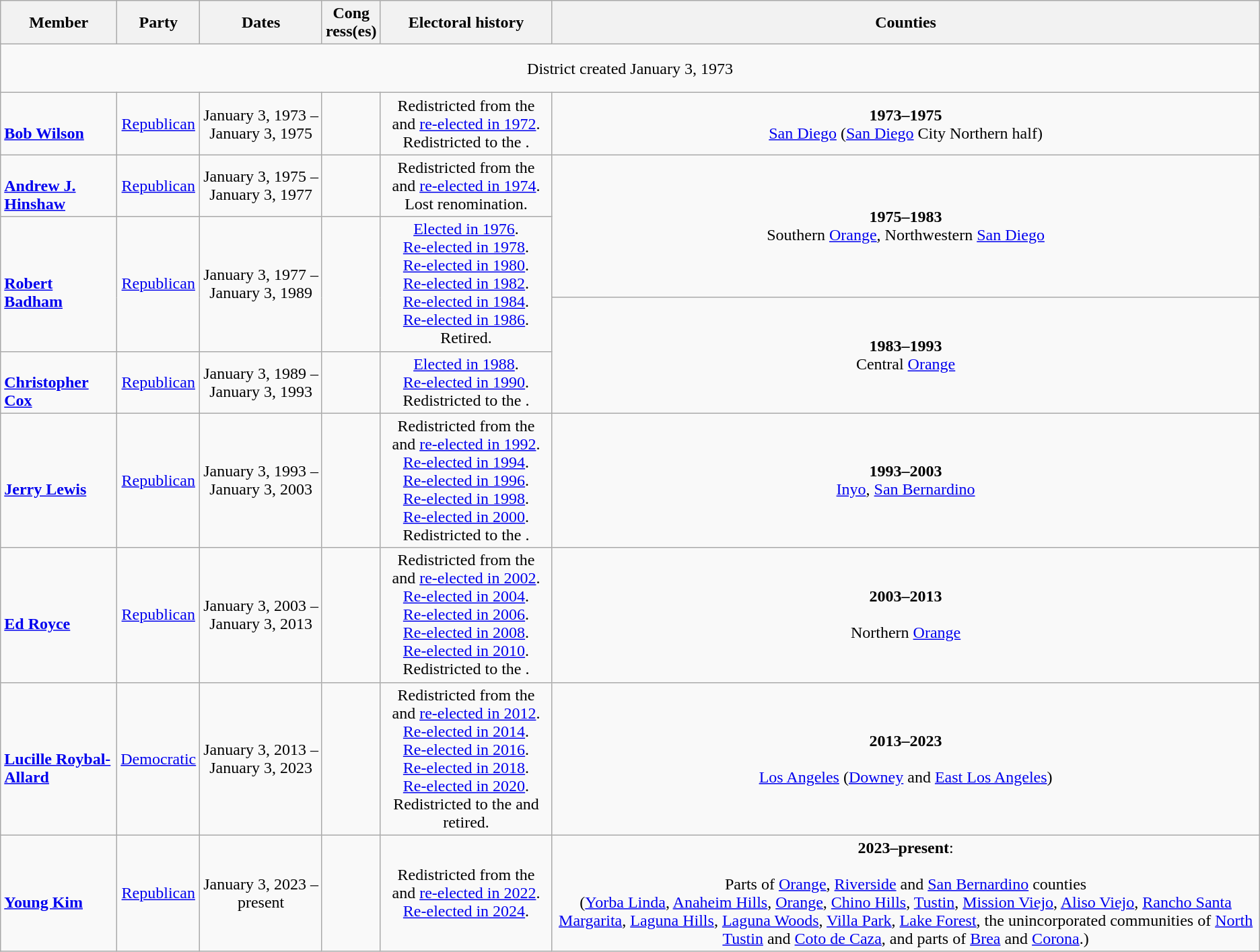<table class=wikitable style="text-align:center">
<tr>
<th>Member</th>
<th>Party</th>
<th>Dates</th>
<th>Cong<br>ress(es)</th>
<th>Electoral history</th>
<th>Counties</th>
</tr>
<tr style="height:3em">
<td colspan=6>District created January 3, 1973</td>
</tr>
<tr style="height:3em">
<td style="text-align:left"><br><strong><a href='#'>Bob Wilson</a></strong><br></td>
<td><a href='#'>Republican</a></td>
<td nowrap>January 3, 1973 –<br>January 3, 1975</td>
<td></td>
<td>Redistricted from the  and <a href='#'>re-elected in 1972</a>.<br>Redistricted to the .</td>
<td><strong>1973–1975</strong><br><a href='#'>San Diego</a> (<a href='#'>San Diego</a> City Northern half)</td>
</tr>
<tr style="height:3em">
<td style="text-align:left"><br><strong><a href='#'>Andrew J. Hinshaw</a></strong><br></td>
<td><a href='#'>Republican</a></td>
<td nowrap>January 3, 1975 –<br>January 3, 1977</td>
<td></td>
<td>Redistricted from the  and <a href='#'>re-elected in 1974</a>.<br>Lost renomination.</td>
<td rowspan=2><strong>1975–1983</strong><br>Southern <a href='#'>Orange</a>, Northwestern <a href='#'>San Diego</a></td>
</tr>
<tr style="height:5em">
<td rowspan=2 style="text-align:left"><br><strong><a href='#'>Robert Badham</a></strong><br></td>
<td rowspan=2 ><a href='#'>Republican</a></td>
<td rowspan=2 nowrap>January 3, 1977 –<br>January 3, 1989</td>
<td rowspan=2></td>
<td rowspan=2><a href='#'>Elected in 1976</a>.<br><a href='#'>Re-elected in 1978</a>.<br><a href='#'>Re-elected in 1980</a>.<br><a href='#'>Re-elected in 1982</a>.<br><a href='#'>Re-elected in 1984</a>.<br><a href='#'>Re-elected in 1986</a>.<br>Retired.</td>
</tr>
<tr style="height:3em">
<td rowspan=2><strong>1983–1993</strong><br>Central <a href='#'>Orange</a></td>
</tr>
<tr style="height:3em">
<td style="text-align:left"><br><strong><a href='#'>Christopher Cox</a></strong><br></td>
<td><a href='#'>Republican</a></td>
<td nowrap>January 3, 1989 –<br>January 3, 1993</td>
<td></td>
<td><a href='#'>Elected in 1988</a>.<br><a href='#'>Re-elected in 1990</a>.<br>Redistricted to the .</td>
</tr>
<tr style="height:3em">
<td style="text-align:left"><br><strong><a href='#'>Jerry Lewis</a></strong><br></td>
<td><a href='#'>Republican</a></td>
<td nowrap>January 3, 1993 –<br>January 3, 2003</td>
<td></td>
<td>Redistricted from the  and <a href='#'>re-elected in 1992</a>.<br><a href='#'>Re-elected in 1994</a>.<br><a href='#'>Re-elected in 1996</a>.<br><a href='#'>Re-elected in 1998</a>.<br><a href='#'>Re-elected in 2000</a>.<br>Redistricted to the .</td>
<td><strong>1993–2003</strong><br><a href='#'>Inyo</a>, <a href='#'>San Bernardino</a></td>
</tr>
<tr style="height:3em">
<td style="text-align:left"><br><strong><a href='#'>Ed Royce</a></strong><br></td>
<td><a href='#'>Republican</a></td>
<td nowrap>January 3, 2003 –<br>January 3, 2013</td>
<td></td>
<td>Redistricted from the  and <a href='#'>re-elected in 2002</a>.<br><a href='#'>Re-elected in 2004</a>.<br><a href='#'>Re-elected in 2006</a>.<br><a href='#'>Re-elected in 2008</a>.<br><a href='#'>Re-elected in 2010</a>.<br>Redistricted to the .</td>
<td><strong>2003–2013</strong><br><br>Northern <a href='#'>Orange</a></td>
</tr>
<tr style="height:3em">
<td style="text-align:left"><br><strong><a href='#'>Lucille Roybal-Allard</a></strong><br></td>
<td><a href='#'>Democratic</a></td>
<td nowrap>January 3, 2013 –<br>January 3, 2023</td>
<td></td>
<td>Redistricted from the  and <a href='#'>re-elected in 2012</a>.<br><a href='#'>Re-elected in 2014</a>.<br><a href='#'>Re-elected in 2016</a>.<br><a href='#'>Re-elected in 2018</a>.<br><a href='#'>Re-elected in 2020</a>.<br>Redistricted to the  and retired.</td>
<td><strong>2013–2023</strong><br><br><a href='#'>Los Angeles</a> (<a href='#'>Downey</a> and <a href='#'>East Los Angeles</a>)</td>
</tr>
<tr style="height:3em">
<td style="text-align:left"><br><strong><a href='#'>Young Kim</a></strong><br></td>
<td><a href='#'>Republican</a></td>
<td nowrap>January 3, 2023 –<br>present</td>
<td></td>
<td>Redistricted from the  and <a href='#'>re-elected in 2022</a>.<br><a href='#'>Re-elected in 2024</a>.</td>
<td><strong>2023–present</strong>:<br><br>Parts of <a href='#'>Orange</a>, <a href='#'>Riverside</a> and <a href='#'>San Bernardino</a> counties<br>(<a href='#'>Yorba Linda</a>, <a href='#'>Anaheim Hills</a>, <a href='#'>Orange</a>, <a href='#'>Chino Hills</a>, <a href='#'>Tustin</a>, <a href='#'>Mission Viejo</a>, <a href='#'>Aliso Viejo</a>, <a href='#'> Rancho Santa Margarita</a>, <a href='#'>Laguna Hills</a>, <a href='#'>Laguna Woods</a>, <a href='#'>Villa Park</a>, <a href='#'>Lake Forest</a>, the unincorporated communities of <a href='#'>North Tustin</a> and <a href='#'>Coto de Caza</a>, and parts of <a href='#'>Brea</a> and <a href='#'>Corona</a>.)</td>
</tr>
</table>
